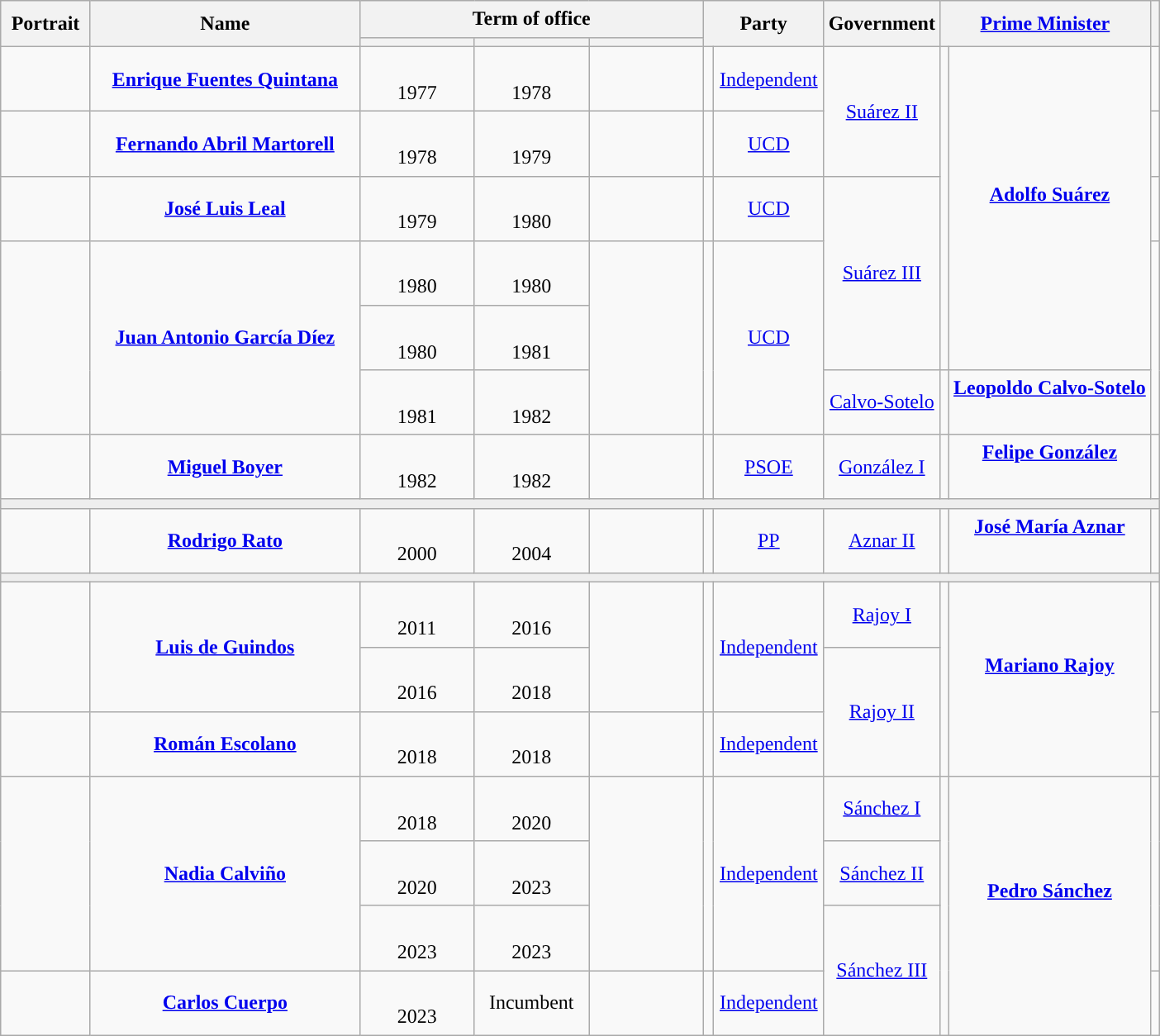<table class="wikitable" style="line-height:1.4em; text-align:center; border:1px #aaf solid;">
<tr>
<th rowspan="2" width="65">Portrait</th>
<th rowspan="2" width="210">Name<br></th>
<th colspan="3">Term of office</th>
<th rowspan="2" colspan="2" width="90">Party</th>
<th rowspan="2">Government</th>
<th rowspan="2" colspan="2"><a href='#'>Prime Minister</a><br></th>
<th rowspan="2"></th>
</tr>
<tr>
<th width="85"></th>
<th width="85"></th>
<th width="85"></th>
</tr>
<tr>
<td></td>
<td><strong><a href='#'>Enrique Fuentes Quintana</a></strong><br></td>
<td class="nowrap"><br>1977</td>
<td class="nowrap"><br>1978</td>
<td style="font-size:95%;"></td>
<td width="1" style="color:inherit;background:"></td>
<td><a href='#'>Independent</a></td>
<td rowspan="2"><a href='#'>Suárez II</a></td>
<td rowspan="5" style="color:inherit;background:"></td>
<td rowspan="5"><strong><a href='#'>Adolfo Suárez</a></strong><br><br></td>
<td align="center"><br></td>
</tr>
<tr>
<td></td>
<td><strong><a href='#'>Fernando Abril Martorell</a></strong><br></td>
<td class="nowrap"><br>1978</td>
<td class="nowrap"><br>1979</td>
<td style="font-size:95%;"></td>
<td style="color:inherit;background:"></td>
<td><a href='#'>UCD</a></td>
<td align="center"><br></td>
</tr>
<tr>
<td></td>
<td><strong><a href='#'>José Luis Leal</a></strong><br></td>
<td class="nowrap"><br>1979</td>
<td class="nowrap"><br>1980</td>
<td style="font-size:95%;"></td>
<td style="color:inherit;background:"></td>
<td><a href='#'>UCD</a></td>
<td rowspan="3"><a href='#'>Suárez III</a></td>
<td align="center"><br></td>
</tr>
<tr>
<td rowspan="3"></td>
<td rowspan="3"><strong><a href='#'>Juan Antonio García Díez</a></strong><br></td>
<td class="nowrap"><br>1980</td>
<td class="nowrap"><br>1980</td>
<td rowspan="3" style="font-size:95%;"></td>
<td rowspan="3" style="color:inherit;background:"></td>
<td rowspan="3"><a href='#'>UCD</a></td>
<td rowspan="3" align="center"><br><br><br></td>
</tr>
<tr>
<td class="nowrap"><br>1980</td>
<td class="nowrap"><br>1981</td>
</tr>
<tr>
<td class="nowrap"><br>1981</td>
<td class="nowrap"><br>1982</td>
<td><a href='#'>Calvo-Sotelo</a></td>
<td style="color:inherit;background:"></td>
<td><strong><a href='#'>Leopoldo Calvo-Sotelo</a></strong><br><br></td>
</tr>
<tr>
<td></td>
<td><strong><a href='#'>Miguel Boyer</a></strong><br></td>
<td class="nowrap"><br>1982</td>
<td class="nowrap"><br>1982</td>
<td style="font-size:95%;"></td>
<td style="color:inherit;background:"></td>
<td><a href='#'>PSOE</a></td>
<td><a href='#'>González I</a></td>
<td style="color:inherit;background:"></td>
<td><strong><a href='#'>Felipe González</a></strong><br><br></td>
<td align="center"><br></td>
</tr>
<tr>
<td colspan="11" style="background:#EEEEEE;"></td>
</tr>
<tr>
<td></td>
<td><strong><a href='#'>Rodrigo Rato</a></strong><br></td>
<td class="nowrap"><br>2000</td>
<td class="nowrap"><br>2004</td>
<td style="font-size:95%;"></td>
<td style="color:inherit;background:"></td>
<td><a href='#'>PP</a></td>
<td><a href='#'>Aznar II</a></td>
<td style="color:inherit;background:"></td>
<td><strong><a href='#'>José María Aznar</a></strong><br><br></td>
<td align="center"><br></td>
</tr>
<tr>
<td colspan="11" style="background:#EEEEEE;"></td>
</tr>
<tr>
<td rowspan="2"></td>
<td rowspan="2"><strong><a href='#'>Luis de Guindos</a></strong><br></td>
<td class="nowrap"><br>2011</td>
<td class="nowrap"><br>2016</td>
<td rowspan="2" style="font-size:95%;"></td>
<td rowspan="2" style="color:inherit;background:"></td>
<td rowspan="2"><a href='#'>Independent</a></td>
<td><a href='#'>Rajoy I</a></td>
<td rowspan="3" style="color:inherit;background:"></td>
<td rowspan="3"><strong><a href='#'>Mariano Rajoy</a></strong><br><br></td>
<td rowspan="2" align="center"><br><br></td>
</tr>
<tr>
<td class="nowrap"><br>2016</td>
<td class="nowrap"><br>2018</td>
<td rowspan="2"><a href='#'>Rajoy II</a></td>
</tr>
<tr>
<td></td>
<td><strong><a href='#'>Román Escolano</a></strong><br></td>
<td class="nowrap"><br>2018</td>
<td class="nowrap"><br>2018</td>
<td style="font-size:95%;"></td>
<td style="color:inherit;background:"></td>
<td><a href='#'>Independent</a></td>
<td align="center"><br></td>
</tr>
<tr>
<td rowspan="3"></td>
<td rowspan="3"><strong><a href='#'>Nadia Calviño</a></strong><br></td>
<td class="nowrap"><br>2018</td>
<td class="nowrap"><br>2020</td>
<td rowspan="3" style="font-size:95%;"></td>
<td rowspan="3" style="color:inherit;background:"></td>
<td rowspan="3"><a href='#'>Independent</a></td>
<td><a href='#'>Sánchez I</a></td>
<td rowspan="4" style="color:inherit;background:"></td>
<td rowspan="4"><strong><a href='#'>Pedro Sánchez</a></strong><br><br></td>
<td rowspan="3" align="center"><br><br><br></td>
</tr>
<tr>
<td class="nowrap"><br>2020</td>
<td class="nowrap"><br>2023</td>
<td><a href='#'>Sánchez II</a></td>
</tr>
<tr>
<td class="nowrap"><br>2023</td>
<td class="nowrap"><br>2023</td>
<td rowspan="2"><a href='#'>Sánchez III</a></td>
</tr>
<tr>
<td></td>
<td><strong><a href='#'>Carlos Cuerpo</a></strong><br></td>
<td class="nowrap"><br>2023</td>
<td class="nowrap">Incumbent</td>
<td style="font-size:95%;"></td>
<td style="color:inherit;background:"></td>
<td><a href='#'>Independent</a></td>
<td align="center"></td>
</tr>
</table>
